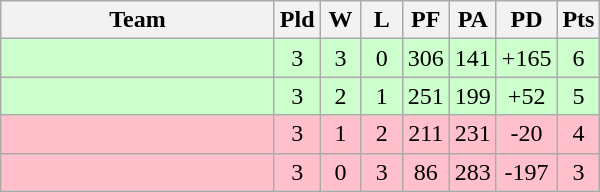<table class="wikitable" style="text-align:center;">
<tr>
<th width=175>Team</th>
<th width=20  abbr="Played">Pld</th>
<th width=20  abbr="Won">W</th>
<th width=20  abbr="Lost">L</th>
<th width=20  abbr="Points">PF</th>
<th width=20  abbr="Points Against">PA</th>
<th width=25  abbr="Points Difference">PD</th>
<th width=20  abbr="Points">Pts</th>
</tr>
<tr bgcolor="ccffcc">
<td style="text-align:left"></td>
<td>3</td>
<td>3</td>
<td>0</td>
<td>306</td>
<td>141</td>
<td>+165</td>
<td>6</td>
</tr>
<tr bgcolor="ccffcc">
<td style="text-align:left"></td>
<td>3</td>
<td>2</td>
<td>1</td>
<td>251</td>
<td>199</td>
<td>+52</td>
<td>5</td>
</tr>
<tr bgcolor="pink">
<td style="text-align:left"></td>
<td>3</td>
<td>1</td>
<td>2</td>
<td>211</td>
<td>231</td>
<td>-20</td>
<td>4</td>
</tr>
<tr bgcolor="pink">
<td style="text-align:left"></td>
<td>3</td>
<td>0</td>
<td>3</td>
<td>86</td>
<td>283</td>
<td>-197</td>
<td>3</td>
</tr>
</table>
